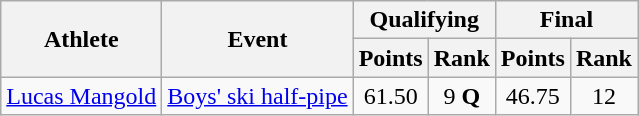<table class="wikitable">
<tr>
<th rowspan="2">Athlete</th>
<th rowspan="2">Event</th>
<th colspan="2">Qualifying</th>
<th colspan="2">Final</th>
</tr>
<tr>
<th>Points</th>
<th>Rank</th>
<th>Points</th>
<th>Rank</th>
</tr>
<tr>
<td><a href='#'>Lucas Mangold</a></td>
<td><a href='#'>Boys' ski half-pipe</a></td>
<td align="center">61.50</td>
<td align="center">9 <strong>Q</strong></td>
<td align="center">46.75</td>
<td align="center">12</td>
</tr>
</table>
